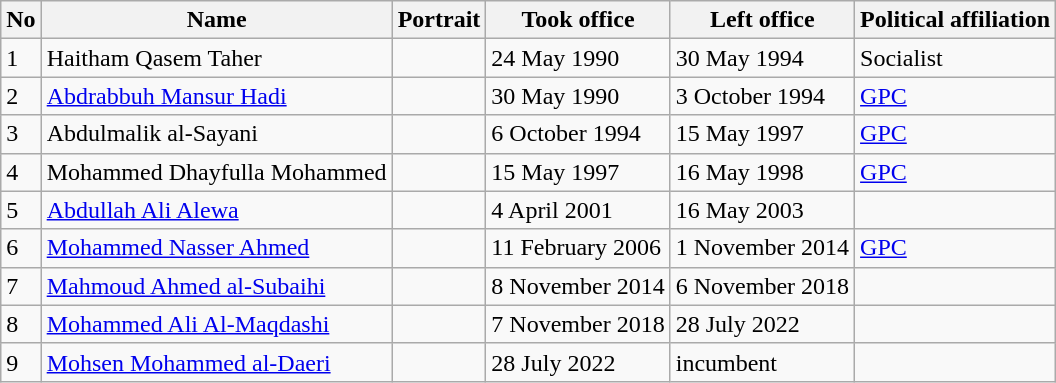<table class="wikitable sortable">
<tr>
<th>No</th>
<th>Name</th>
<th>Portrait</th>
<th>Took office</th>
<th>Left office</th>
<th>Political affiliation</th>
</tr>
<tr>
<td>1</td>
<td>Haitham Qasem Taher</td>
<td></td>
<td>24 May 1990</td>
<td>30 May 1994</td>
<td>Socialist</td>
</tr>
<tr>
<td>2</td>
<td><a href='#'>Abdrabbuh Mansur Hadi</a></td>
<td></td>
<td>30 May 1990</td>
<td>3 October 1994</td>
<td><a href='#'>GPC</a></td>
</tr>
<tr>
<td>3</td>
<td>Abdulmalik al-Sayani</td>
<td></td>
<td>6 October 1994</td>
<td>15 May 1997</td>
<td><a href='#'>GPC</a></td>
</tr>
<tr>
<td>4</td>
<td>Mohammed Dhayfulla Mohammed</td>
<td></td>
<td>15 May 1997</td>
<td>16 May 1998</td>
<td><a href='#'>GPC</a></td>
</tr>
<tr>
<td>5</td>
<td><a href='#'>Abdullah Ali Alewa</a></td>
<td></td>
<td>4 April 2001</td>
<td>16 May 2003</td>
<td></td>
</tr>
<tr>
<td>6</td>
<td><a href='#'>Mohammed Nasser Ahmed</a></td>
<td></td>
<td>11 February 2006</td>
<td>1 November 2014</td>
<td><a href='#'>GPC</a></td>
</tr>
<tr>
<td>7</td>
<td><a href='#'>Mahmoud Ahmed al-Subaihi</a></td>
<td></td>
<td>8 November 2014</td>
<td>6 November 2018</td>
<td></td>
</tr>
<tr>
<td>8</td>
<td><a href='#'>Mohammed Ali Al-Maqdashi</a></td>
<td></td>
<td>7 November 2018</td>
<td>28 July 2022</td>
<td></td>
</tr>
<tr>
<td>9</td>
<td><a href='#'>Mohsen Mohammed al-Daeri</a></td>
<td></td>
<td>28 July 2022</td>
<td>incumbent</td>
<td></td>
</tr>
</table>
